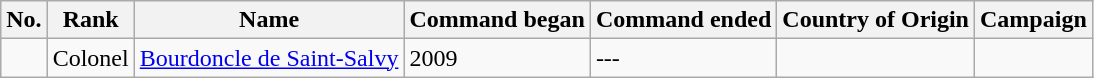<table class="wikitable sortable">
<tr>
<th>No.</th>
<th>Rank</th>
<th>Name</th>
<th>Command began</th>
<th>Command ended</th>
<th>Country of Origin</th>
<th>Campaign</th>
</tr>
<tr>
<td></td>
<td>Colonel</td>
<td><a href='#'>Bourdoncle de Saint-Salvy</a></td>
<td>2009</td>
<td>---</td>
<td></td>
<td></td>
</tr>
</table>
